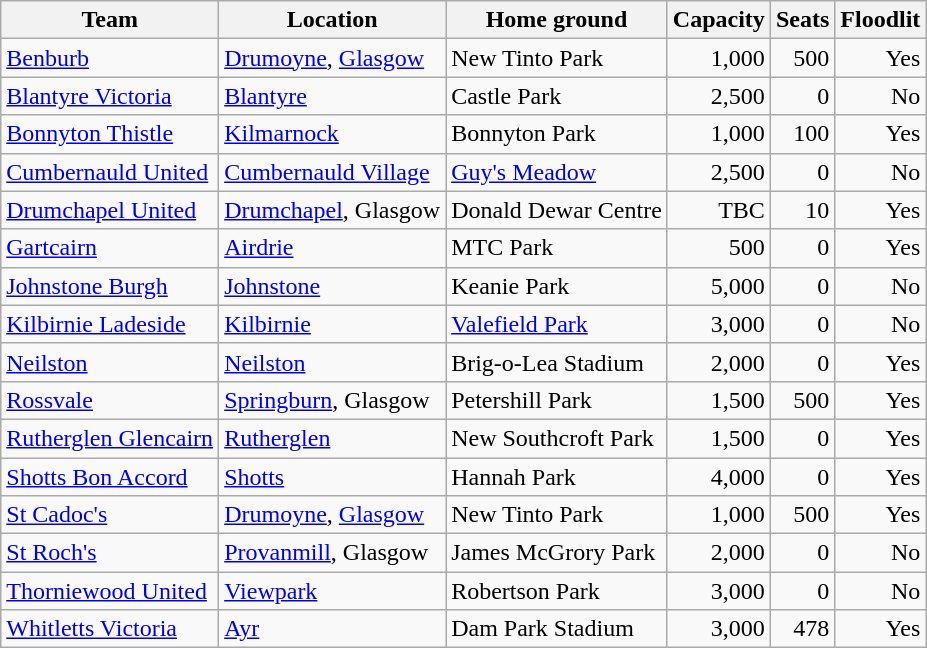<table class="wikitable sortable">
<tr>
<th>Team</th>
<th>Location</th>
<th>Home ground</th>
<th data-sort-type="number">Capacity</th>
<th data-sort-type="number">Seats</th>
<th>Floodlit</th>
</tr>
<tr>
<td><a href='#'>Benburb</a> </td>
<td><a href='#'>Drumoyne</a>, <a href='#'>Glasgow</a></td>
<td>New Tinto Park</td>
<td align=right>1,000</td>
<td align=right>500</td>
<td align=right>Yes</td>
</tr>
<tr>
<td><a href='#'>Blantyre Victoria</a></td>
<td><a href='#'>Blantyre</a></td>
<td>Castle Park</td>
<td align=right>2,500</td>
<td align=right>0</td>
<td align=right>No</td>
</tr>
<tr>
<td><a href='#'>Bonnyton Thistle</a> </td>
<td><a href='#'>Kilmarnock</a></td>
<td>Bonnyton Park</td>
<td align=right>1,000</td>
<td align=right>100</td>
<td align=right>Yes</td>
</tr>
<tr>
<td><a href='#'>Cumbernauld United</a></td>
<td><a href='#'>Cumbernauld Village</a></td>
<td><a href='#'>Guy's Meadow</a></td>
<td align=right>2,500</td>
<td align=right>0</td>
<td align=right>No</td>
</tr>
<tr>
<td><a href='#'>Drumchapel United</a></td>
<td><a href='#'>Drumchapel</a>, Glasgow</td>
<td>Donald Dewar Centre</td>
<td align=right>TBC</td>
<td align=right>10</td>
<td align=right>Yes</td>
</tr>
<tr>
<td><a href='#'>Gartcairn</a></td>
<td><a href='#'>Airdrie</a></td>
<td>MTC Park</td>
<td align=right>500</td>
<td align=right>0</td>
<td align=right>Yes</td>
</tr>
<tr>
<td><a href='#'>Johnstone Burgh</a></td>
<td><a href='#'>Johnstone</a></td>
<td>Keanie Park</td>
<td align=right>5,000</td>
<td align=right>0</td>
<td align=right>No</td>
</tr>
<tr>
<td><a href='#'>Kilbirnie Ladeside</a></td>
<td><a href='#'>Kilbirnie</a></td>
<td><a href='#'>Valefield Park</a></td>
<td align=right>3,000</td>
<td align=right>0</td>
<td align=right>No</td>
</tr>
<tr>
<td><a href='#'>Neilston</a></td>
<td><a href='#'>Neilston</a></td>
<td>Brig-o-Lea Stadium</td>
<td align=right>2,000</td>
<td align=right>0</td>
<td align=right>Yes</td>
</tr>
<tr>
<td><a href='#'>Rossvale</a></td>
<td><a href='#'>Springburn</a>, Glasgow</td>
<td>Petershill Park</td>
<td align=right>1,500</td>
<td align=right>500</td>
<td align=right>Yes</td>
</tr>
<tr>
<td><a href='#'>Rutherglen Glencairn</a> </td>
<td><a href='#'>Rutherglen</a></td>
<td>New Southcroft Park</td>
<td align=right>1,500</td>
<td align=right>0</td>
<td align=right>Yes</td>
</tr>
<tr>
<td><a href='#'>Shotts Bon Accord</a></td>
<td><a href='#'>Shotts</a></td>
<td>Hannah Park</td>
<td align=right>4,000</td>
<td align=right>0</td>
<td align=right>Yes</td>
</tr>
<tr>
<td><a href='#'>St Cadoc's</a></td>
<td><a href='#'>Drumoyne</a>, <a href='#'>Glasgow</a></td>
<td>New Tinto Park</td>
<td align=right>1,000</td>
<td align=right>500</td>
<td align=right>Yes</td>
</tr>
<tr>
<td><a href='#'>St Roch's</a></td>
<td><a href='#'>Provanmill</a>, Glasgow</td>
<td>James McGrory Park</td>
<td align=right>2,000</td>
<td align=right>0</td>
<td align=right>No</td>
</tr>
<tr>
<td><a href='#'>Thorniewood United</a></td>
<td><a href='#'>Viewpark</a></td>
<td>Robertson Park</td>
<td align=right>3,000</td>
<td align=right>0</td>
<td align=right>No</td>
</tr>
<tr>
<td><a href='#'>Whitletts Victoria</a></td>
<td><a href='#'>Ayr</a></td>
<td>Dam Park Stadium</td>
<td align=right>3,000</td>
<td align=right>478</td>
<td align=right>Yes</td>
</tr>
</table>
